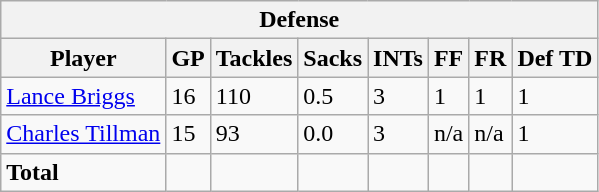<table class="wikitable">
<tr>
<th colspan="8">Defense</th>
</tr>
<tr>
<th>Player</th>
<th>GP</th>
<th>Tackles</th>
<th>Sacks</th>
<th>INTs</th>
<th>FF</th>
<th>FR</th>
<th>Def TD</th>
</tr>
<tr>
<td><a href='#'>Lance Briggs</a></td>
<td>16</td>
<td>110</td>
<td>0.5</td>
<td>3</td>
<td>1</td>
<td>1</td>
<td>1</td>
</tr>
<tr>
<td><a href='#'>Charles Tillman</a></td>
<td>15</td>
<td>93</td>
<td>0.0</td>
<td>3</td>
<td>n/a</td>
<td>n/a</td>
<td>1</td>
</tr>
<tr class="sortbottom">
<td><strong>Total</strong></td>
<td></td>
<td></td>
<td></td>
<td></td>
<td></td>
<td></td>
<td></td>
</tr>
</table>
